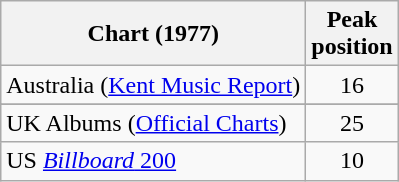<table class="wikitable sortable">
<tr>
<th>Chart (1977)</th>
<th>Peak<br>position</th>
</tr>
<tr>
<td>Australia (<a href='#'>Kent Music Report</a>)</td>
<td style="text-align:center">16</td>
</tr>
<tr>
</tr>
<tr>
</tr>
<tr>
</tr>
<tr>
<td>UK Albums (<a href='#'>Official Charts</a>)</td>
<td style="text-align:center">25</td>
</tr>
<tr>
<td>US <a href='#'><em>Billboard</em> 200</a></td>
<td style="text-align:center">10</td>
</tr>
</table>
